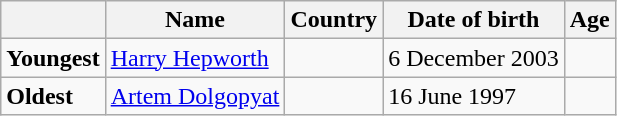<table class="wikitable">
<tr>
<th></th>
<th><strong>Name</strong></th>
<th><strong>Country</strong></th>
<th><strong>Date of birth</strong></th>
<th><strong>Age</strong></th>
</tr>
<tr>
<td><strong>Youngest</strong></td>
<td><a href='#'>Harry Hepworth</a></td>
<td></td>
<td>6 December 2003</td>
<td></td>
</tr>
<tr>
<td><strong>Oldest</strong></td>
<td><a href='#'>Artem Dolgopyat</a></td>
<td></td>
<td>16 June 1997</td>
<td></td>
</tr>
</table>
